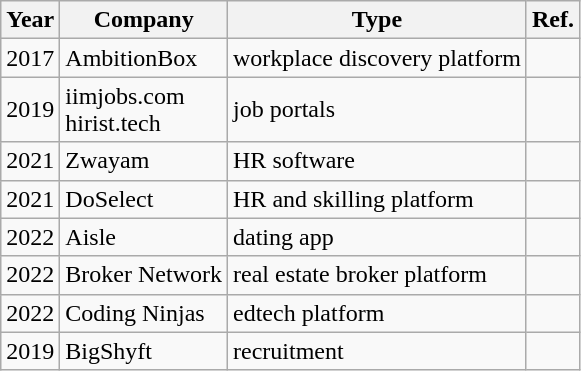<table class="wikitable">
<tr>
<th>Year</th>
<th>Company</th>
<th>Type</th>
<th>Ref.</th>
</tr>
<tr>
<td>2017</td>
<td>AmbitionBox</td>
<td>workplace discovery platform</td>
<td></td>
</tr>
<tr>
<td>2019</td>
<td>iimjobs.com<br>hirist.tech</td>
<td>job portals</td>
<td></td>
</tr>
<tr>
<td>2021</td>
<td>Zwayam</td>
<td>HR software</td>
<td></td>
</tr>
<tr>
<td>2021</td>
<td>DoSelect</td>
<td>HR and skilling platform</td>
<td></td>
</tr>
<tr>
<td>2022</td>
<td>Aisle</td>
<td>dating app</td>
<td></td>
</tr>
<tr>
<td>2022</td>
<td>Broker Network</td>
<td>real estate broker platform</td>
<td></td>
</tr>
<tr>
<td>2022</td>
<td>Coding Ninjas</td>
<td>edtech platform</td>
<td></td>
</tr>
<tr>
<td>2019</td>
<td>BigShyft</td>
<td>recruitment</td>
<td></td>
</tr>
</table>
